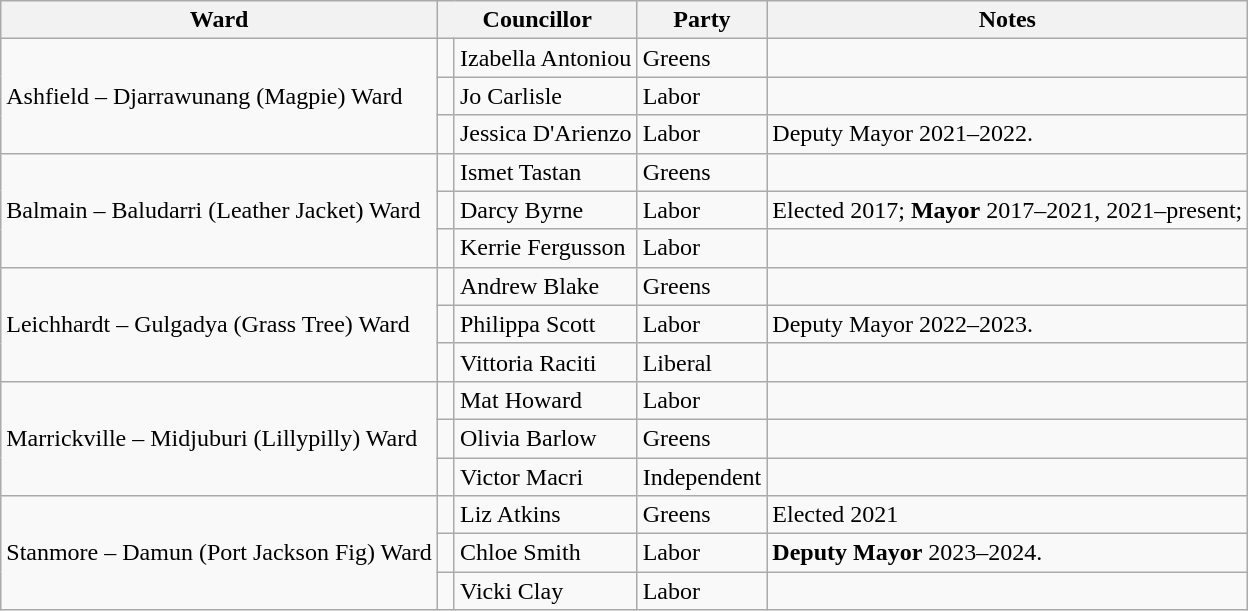<table class="wikitable">
<tr>
<th>Ward</th>
<th colspan="2">Councillor</th>
<th>Party</th>
<th>Notes</th>
</tr>
<tr>
<td rowspan="3">Ashfield – Djarrawunang (Magpie) Ward</td>
<td> </td>
<td>Izabella Antoniou</td>
<td>Greens</td>
<td></td>
</tr>
<tr>
<td> </td>
<td>Jo Carlisle</td>
<td>Labor</td>
<td></td>
</tr>
<tr>
<td> </td>
<td>Jessica D'Arienzo</td>
<td>Labor</td>
<td>Deputy Mayor 2021–2022.</td>
</tr>
<tr>
<td rowspan="3">Balmain – Baludarri (Leather Jacket) Ward</td>
<td> </td>
<td>Ismet Tastan</td>
<td>Greens</td>
<td></td>
</tr>
<tr>
<td> </td>
<td>Darcy Byrne</td>
<td>Labor</td>
<td>Elected 2017; <strong>Mayor</strong> 2017–2021, 2021–present;</td>
</tr>
<tr>
<td> </td>
<td>Kerrie Fergusson</td>
<td>Labor</td>
<td></td>
</tr>
<tr>
<td rowspan="3">Leichhardt – Gulgadya (Grass Tree) Ward</td>
<td> </td>
<td>Andrew Blake</td>
<td>Greens</td>
<td></td>
</tr>
<tr>
<td> </td>
<td>Philippa Scott</td>
<td>Labor</td>
<td>Deputy Mayor 2022–2023.</td>
</tr>
<tr>
<td> </td>
<td>Vittoria Raciti</td>
<td>Liberal</td>
<td></td>
</tr>
<tr>
<td rowspan="3">Marrickville – Midjuburi (Lillypilly) Ward</td>
<td> </td>
<td>Mat Howard</td>
<td>Labor</td>
<td></td>
</tr>
<tr>
<td> </td>
<td>Olivia Barlow</td>
<td>Greens</td>
<td></td>
</tr>
<tr>
<td> </td>
<td>Victor Macri</td>
<td>Independent</td>
<td></td>
</tr>
<tr>
<td rowspan="3">Stanmore – Damun (Port Jackson Fig) Ward</td>
<td> </td>
<td>Liz Atkins</td>
<td>Greens</td>
<td>Elected 2021</td>
</tr>
<tr>
<td> </td>
<td>Chloe Smith</td>
<td>Labor</td>
<td><strong>Deputy Mayor</strong> 2023–2024.</td>
</tr>
<tr>
<td> </td>
<td>Vicki Clay</td>
<td>Labor</td>
<td></td>
</tr>
</table>
